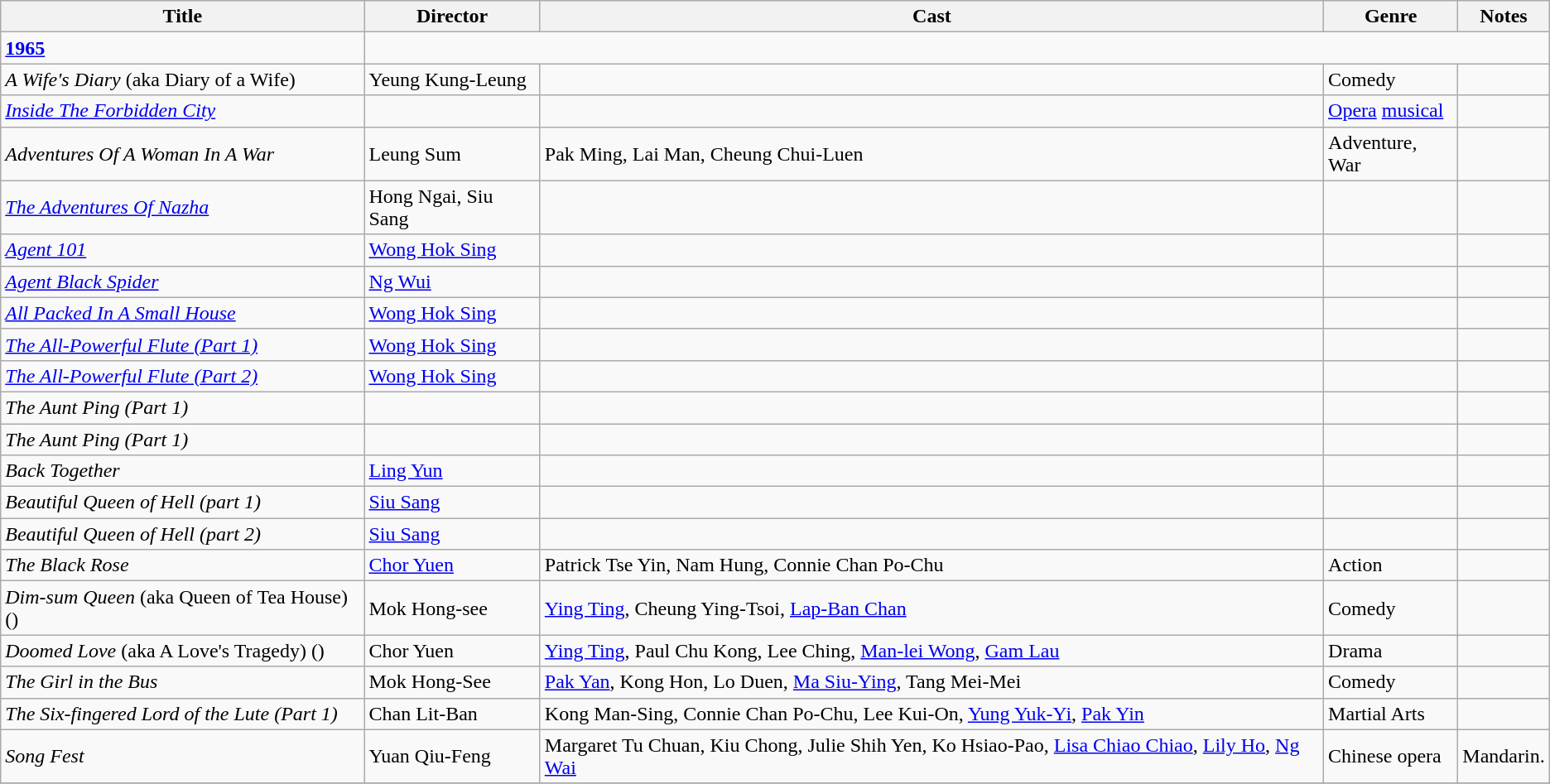<table class="wikitable sortable">
<tr>
<th>Title</th>
<th>Director</th>
<th>Cast</th>
<th>Genre</th>
<th>Notes</th>
</tr>
<tr>
<td><strong><a href='#'>1965</a></strong></td>
</tr>
<tr>
<td><em>A Wife's Diary</em> (aka Diary of a Wife)</td>
<td>Yeung Kung-Leung</td>
<td></td>
<td>Comedy</td>
<td></td>
</tr>
<tr>
<td><em><a href='#'>Inside The Forbidden City</a></em></td>
<td></td>
<td></td>
<td><a href='#'>Opera</a> <a href='#'>musical</a></td>
<td></td>
</tr>
<tr>
<td><em>Adventures Of A Woman In A War</em></td>
<td>Leung Sum</td>
<td>Pak Ming, Lai Man, Cheung Chui-Luen</td>
<td>Adventure, War</td>
<td></td>
</tr>
<tr>
<td><em><a href='#'>The Adventures Of Nazha</a></em></td>
<td>Hong Ngai, Siu Sang</td>
<td></td>
<td></td>
<td></td>
</tr>
<tr>
<td><em><a href='#'>Agent 101</a></em></td>
<td><a href='#'>Wong Hok Sing</a></td>
<td></td>
<td></td>
<td></td>
</tr>
<tr>
<td><em><a href='#'>Agent Black Spider</a></em></td>
<td><a href='#'>Ng Wui</a></td>
<td></td>
<td></td>
<td></td>
</tr>
<tr>
<td><em><a href='#'>All Packed In A Small House</a></em></td>
<td><a href='#'>Wong Hok Sing</a></td>
<td></td>
<td></td>
<td></td>
</tr>
<tr>
<td><em><a href='#'>The All-Powerful Flute (Part 1)</a></em></td>
<td><a href='#'>Wong Hok Sing</a></td>
<td></td>
<td></td>
<td></td>
</tr>
<tr>
<td><em><a href='#'>The All-Powerful Flute (Part 2)</a></em></td>
<td><a href='#'>Wong Hok Sing</a></td>
<td></td>
<td></td>
<td></td>
</tr>
<tr>
<td><em>The Aunt Ping (Part 1)</em></td>
<td></td>
<td></td>
<td></td>
<td></td>
</tr>
<tr>
<td><em>The Aunt Ping (Part 1)</em></td>
<td></td>
<td></td>
<td></td>
<td></td>
</tr>
<tr>
<td><em>Back Together</em></td>
<td><a href='#'>Ling Yun</a></td>
<td></td>
<td></td>
<td></td>
</tr>
<tr>
<td><em>Beautiful Queen of Hell (part 1)</em></td>
<td><a href='#'>Siu Sang</a></td>
<td></td>
<td></td>
<td></td>
</tr>
<tr>
<td><em>Beautiful Queen of Hell (part 2)</em></td>
<td><a href='#'>Siu Sang</a></td>
<td></td>
<td></td>
<td></td>
</tr>
<tr>
<td><em>The Black Rose</em></td>
<td><a href='#'>Chor Yuen</a></td>
<td>Patrick Tse Yin, Nam Hung, Connie Chan Po-Chu</td>
<td>Action</td>
<td></td>
</tr>
<tr>
<td><em>Dim-sum Queen</em> (aka Queen of Tea House) ()</td>
<td>Mok Hong-see</td>
<td><a href='#'>Ying Ting</a>, Cheung Ying-Tsoi, <a href='#'>Lap-Ban Chan</a></td>
<td>Comedy</td>
<td></td>
</tr>
<tr>
<td><em>Doomed Love</em> (aka A Love's Tragedy) ()</td>
<td>Chor Yuen</td>
<td><a href='#'>Ying Ting</a>, Paul Chu Kong, Lee Ching, <a href='#'>Man-lei Wong</a>, <a href='#'>Gam Lau</a></td>
<td>Drama</td>
<td></td>
</tr>
<tr>
<td><em>The Girl in the Bus</em></td>
<td>Mok Hong-See</td>
<td><a href='#'>Pak Yan</a>, Kong Hon, Lo Duen, <a href='#'>Ma Siu-Ying</a>, Tang Mei-Mei</td>
<td>Comedy</td>
<td></td>
</tr>
<tr>
<td><em>The Six-fingered Lord of the Lute (Part 1)</em></td>
<td>Chan Lit-Ban</td>
<td>Kong Man-Sing, Connie Chan Po-Chu, Lee Kui-On, <a href='#'>Yung Yuk-Yi</a>, <a href='#'>Pak Yin</a></td>
<td>Martial Arts</td>
<td></td>
</tr>
<tr>
<td><em>Song Fest</em></td>
<td>Yuan Qiu-Feng</td>
<td>Margaret Tu Chuan, Kiu Chong, Julie Shih Yen, Ko Hsiao-Pao, <a href='#'>Lisa Chiao Chiao</a>, <a href='#'>Lily Ho</a>, <a href='#'>Ng Wai</a></td>
<td>Chinese opera</td>
<td>Mandarin. </td>
</tr>
<tr>
</tr>
</table>
